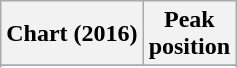<table class="wikitable sortable plainrowheaders" style="text-align:center">
<tr>
<th scope="col">Chart (2016)</th>
<th scope="col">Peak<br> position</th>
</tr>
<tr>
</tr>
<tr>
</tr>
<tr>
</tr>
</table>
